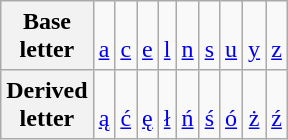<table class="wikitable" style="line-height: 1.2">
<tr align=center>
<th>Base <br> letter</th>
<td> <br> <a href='#'>a</a></td>
<td> <br> <a href='#'>c</a></td>
<td> <br> <a href='#'>e</a></td>
<td> <br> <a href='#'>l</a></td>
<td> <br> <a href='#'>n</a></td>
<td> <br> <a href='#'>s</a></td>
<td> <br> <a href='#'>u</a></td>
<td> <br> <a href='#'>y</a></td>
<td> <br> <a href='#'>z</a></td>
</tr>
<tr align=center>
<th>Derived <br> letter</th>
<td> <br> <a href='#'>ą</a></td>
<td> <br> <a href='#'>ć</a></td>
<td> <br> <a href='#'>ę</a></td>
<td> <br> <a href='#'>ł</a></td>
<td> <br> <a href='#'>ń</a></td>
<td> <br> <a href='#'>ś</a></td>
<td> <br> <a href='#'>ó</a></td>
<td> <br> <a href='#'>ż</a></td>
<td> <br> <a href='#'>ź</a></td>
</tr>
</table>
